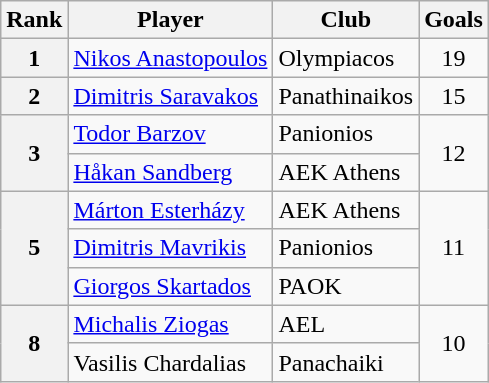<table class="wikitable" style="text-align:center">
<tr>
<th>Rank</th>
<th>Player</th>
<th>Club</th>
<th>Goals</th>
</tr>
<tr>
<th>1</th>
<td align="left"> <a href='#'>Nikos Anastopoulos</a></td>
<td align="left">Olympiacos</td>
<td>19</td>
</tr>
<tr>
<th>2</th>
<td align="left"> <a href='#'>Dimitris Saravakos</a></td>
<td align="left">Panathinaikos</td>
<td>15</td>
</tr>
<tr>
<th rowspan="2">3</th>
<td align="left"> <a href='#'>Todor Barzov</a></td>
<td align="left">Panionios</td>
<td rowspan="2">12</td>
</tr>
<tr>
<td align="left"> <a href='#'>Håkan Sandberg</a></td>
<td align="left">AEK Athens</td>
</tr>
<tr>
<th rowspan="3">5</th>
<td align="left"> <a href='#'>Márton Esterházy</a></td>
<td align="left">AEK Athens</td>
<td rowspan="3">11</td>
</tr>
<tr>
<td align="left"> <a href='#'>Dimitris Mavrikis</a></td>
<td align="left">Panionios</td>
</tr>
<tr>
<td align="left"> <a href='#'>Giorgos Skartados</a></td>
<td align="left">PAOK</td>
</tr>
<tr>
<th rowspan="2">8</th>
<td align="left"> <a href='#'>Michalis Ziogas</a></td>
<td align="left">AEL</td>
<td rowspan="2">10</td>
</tr>
<tr>
<td align="left"> Vasilis Chardalias</td>
<td align="left">Panachaiki</td>
</tr>
</table>
